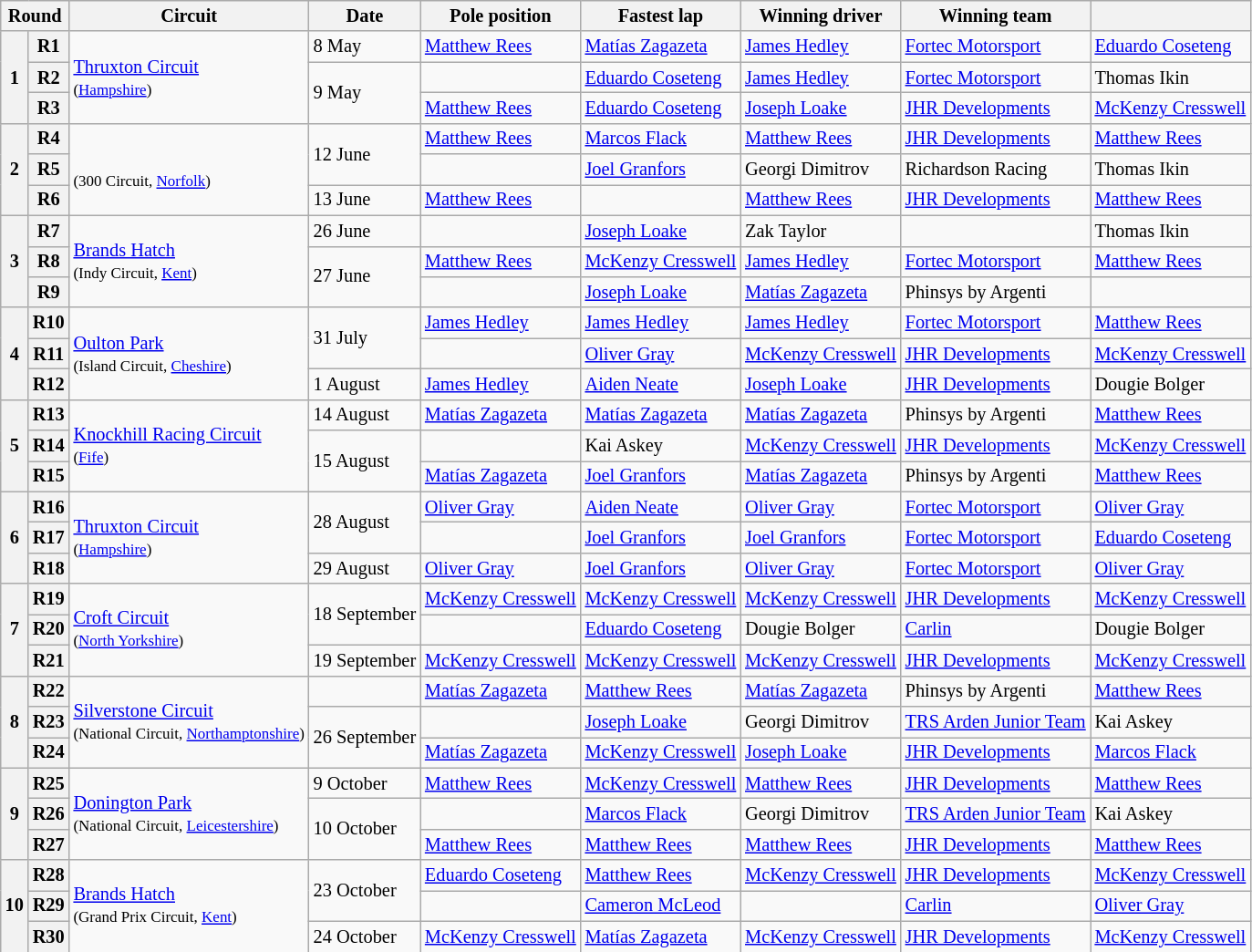<table class="wikitable" style="font-size: 85%">
<tr>
<th colspan=2>Round</th>
<th>Circuit</th>
<th>Date</th>
<th>Pole position</th>
<th>Fastest lap</th>
<th>Winning driver</th>
<th>Winning team</th>
<th></th>
</tr>
<tr>
<th rowspan=3>1</th>
<th>R1</th>
<td rowspan=3><a href='#'>Thruxton Circuit</a><br><small>(<a href='#'>Hampshire</a>)</small></td>
<td>8 May</td>
<td> <a href='#'>Matthew Rees</a></td>
<td> <a href='#'>Matías Zagazeta</a></td>
<td> <a href='#'>James Hedley</a></td>
<td><a href='#'>Fortec Motorsport</a></td>
<td> <a href='#'>Eduardo Coseteng</a></td>
</tr>
<tr>
<th>R2</th>
<td rowspan=2>9 May</td>
<td></td>
<td> <a href='#'>Eduardo Coseteng</a></td>
<td> <a href='#'>James Hedley</a></td>
<td><a href='#'>Fortec Motorsport</a></td>
<td> Thomas Ikin</td>
</tr>
<tr>
<th>R3</th>
<td> <a href='#'>Matthew Rees</a></td>
<td> <a href='#'>Eduardo Coseteng</a></td>
<td> <a href='#'>Joseph Loake</a></td>
<td><a href='#'>JHR Developments</a></td>
<td> <a href='#'>McKenzy Cresswell</a></td>
</tr>
<tr>
<th rowspan=3>2</th>
<th>R4</th>
<td rowspan=3><br><small>(300 Circuit, <a href='#'>Norfolk</a>)</small></td>
<td rowspan=2>12 June</td>
<td> <a href='#'>Matthew Rees</a></td>
<td> <a href='#'>Marcos Flack</a></td>
<td> <a href='#'>Matthew Rees</a></td>
<td><a href='#'>JHR Developments</a></td>
<td> <a href='#'>Matthew Rees</a></td>
</tr>
<tr>
<th>R5</th>
<td></td>
<td> <a href='#'>Joel Granfors</a></td>
<td> Georgi Dimitrov</td>
<td>Richardson Racing</td>
<td> Thomas Ikin</td>
</tr>
<tr>
<th>R6</th>
<td>13 June</td>
<td> <a href='#'>Matthew Rees</a></td>
<td></td>
<td> <a href='#'>Matthew Rees</a></td>
<td><a href='#'>JHR Developments</a></td>
<td> <a href='#'>Matthew Rees</a></td>
</tr>
<tr>
<th rowspan=3>3</th>
<th>R7</th>
<td rowspan=3><a href='#'>Brands Hatch</a><br><small>(Indy Circuit, <a href='#'>Kent</a>)</small></td>
<td>26 June</td>
<td></td>
<td> <a href='#'>Joseph Loake</a></td>
<td> Zak Taylor</td>
<td></td>
<td> Thomas Ikin</td>
</tr>
<tr>
<th>R8</th>
<td rowspan=2>27 June</td>
<td> <a href='#'>Matthew Rees</a></td>
<td> <a href='#'>McKenzy Cresswell</a></td>
<td> <a href='#'>James Hedley</a></td>
<td><a href='#'>Fortec Motorsport</a></td>
<td> <a href='#'>Matthew Rees</a></td>
</tr>
<tr>
<th>R9</th>
<td></td>
<td> <a href='#'>Joseph Loake</a></td>
<td> <a href='#'>Matías Zagazeta</a></td>
<td>Phinsys by Argenti</td>
<td></td>
</tr>
<tr>
<th rowspan=3>4</th>
<th>R10</th>
<td rowspan=3><a href='#'>Oulton Park</a><br><small>(Island Circuit, <a href='#'>Cheshire</a>)</small></td>
<td rowspan=2>31 July</td>
<td> <a href='#'>James Hedley</a></td>
<td> <a href='#'>James Hedley</a></td>
<td> <a href='#'>James Hedley</a></td>
<td><a href='#'>Fortec Motorsport</a></td>
<td> <a href='#'>Matthew Rees</a></td>
</tr>
<tr>
<th>R11</th>
<td></td>
<td> <a href='#'>Oliver Gray</a></td>
<td> <a href='#'>McKenzy Cresswell</a></td>
<td><a href='#'>JHR Developments</a></td>
<td> <a href='#'>McKenzy Cresswell</a></td>
</tr>
<tr>
<th>R12</th>
<td>1 August</td>
<td> <a href='#'>James Hedley</a></td>
<td> <a href='#'>Aiden Neate</a></td>
<td> <a href='#'>Joseph Loake</a></td>
<td><a href='#'>JHR Developments</a></td>
<td> Dougie Bolger</td>
</tr>
<tr>
<th rowspan=3>5</th>
<th>R13</th>
<td rowspan=3><a href='#'>Knockhill Racing Circuit</a><br><small>(<a href='#'>Fife</a>)</small></td>
<td>14 August</td>
<td> <a href='#'>Matías Zagazeta</a></td>
<td> <a href='#'>Matías Zagazeta</a></td>
<td> <a href='#'>Matías Zagazeta</a></td>
<td>Phinsys by Argenti</td>
<td> <a href='#'>Matthew Rees</a></td>
</tr>
<tr>
<th>R14</th>
<td rowspan=2>15 August</td>
<td></td>
<td> Kai Askey</td>
<td> <a href='#'>McKenzy Cresswell</a></td>
<td><a href='#'>JHR Developments</a></td>
<td> <a href='#'>McKenzy Cresswell</a></td>
</tr>
<tr>
<th>R15</th>
<td> <a href='#'>Matías Zagazeta</a></td>
<td> <a href='#'>Joel Granfors</a></td>
<td> <a href='#'>Matías Zagazeta</a></td>
<td>Phinsys by Argenti</td>
<td> <a href='#'>Matthew Rees</a></td>
</tr>
<tr>
<th rowspan=3>6</th>
<th>R16</th>
<td rowspan=3><a href='#'>Thruxton Circuit</a><br><small>(<a href='#'>Hampshire</a>)</small></td>
<td rowspan=2>28 August</td>
<td> <a href='#'>Oliver Gray</a></td>
<td> <a href='#'>Aiden Neate</a></td>
<td> <a href='#'>Oliver Gray</a></td>
<td><a href='#'>Fortec Motorsport</a></td>
<td> <a href='#'>Oliver Gray</a></td>
</tr>
<tr>
<th>R17</th>
<td></td>
<td> <a href='#'>Joel Granfors</a></td>
<td> <a href='#'>Joel Granfors</a></td>
<td><a href='#'>Fortec Motorsport</a></td>
<td> <a href='#'>Eduardo Coseteng</a></td>
</tr>
<tr>
<th>R18</th>
<td>29 August</td>
<td> <a href='#'>Oliver Gray</a></td>
<td> <a href='#'>Joel Granfors</a></td>
<td> <a href='#'>Oliver Gray</a></td>
<td><a href='#'>Fortec Motorsport</a></td>
<td> <a href='#'>Oliver Gray</a></td>
</tr>
<tr>
<th rowspan=3>7</th>
<th>R19</th>
<td rowspan=3><a href='#'>Croft Circuit</a><br><small>(<a href='#'>North Yorkshire</a>)</small></td>
<td rowspan=2>18 September</td>
<td> <a href='#'>McKenzy Cresswell</a></td>
<td> <a href='#'>McKenzy Cresswell</a></td>
<td> <a href='#'>McKenzy Cresswell</a></td>
<td><a href='#'>JHR Developments</a></td>
<td> <a href='#'>McKenzy Cresswell</a></td>
</tr>
<tr>
<th>R20</th>
<td></td>
<td> <a href='#'>Eduardo Coseteng</a></td>
<td> Dougie Bolger</td>
<td><a href='#'>Carlin</a></td>
<td> Dougie Bolger</td>
</tr>
<tr>
<th>R21</th>
<td>19 September</td>
<td> <a href='#'>McKenzy Cresswell</a></td>
<td> <a href='#'>McKenzy Cresswell</a></td>
<td> <a href='#'>McKenzy Cresswell</a></td>
<td><a href='#'>JHR Developments</a></td>
<td> <a href='#'>McKenzy Cresswell</a></td>
</tr>
<tr>
<th rowspan=3>8</th>
<th>R22</th>
<td rowspan=3><a href='#'>Silverstone Circuit</a><br><small>(National Circuit, <a href='#'>Northamptonshire</a>)</small></td>
<td></td>
<td> <a href='#'>Matías Zagazeta</a></td>
<td> <a href='#'>Matthew Rees</a></td>
<td> <a href='#'>Matías Zagazeta</a></td>
<td>Phinsys by Argenti</td>
<td> <a href='#'>Matthew Rees</a></td>
</tr>
<tr>
<th>R23</th>
<td rowspan=2>26 September</td>
<td></td>
<td> <a href='#'>Joseph Loake</a></td>
<td> Georgi Dimitrov</td>
<td><a href='#'>TRS Arden Junior Team</a></td>
<td> Kai Askey</td>
</tr>
<tr>
<th>R24</th>
<td> <a href='#'>Matías Zagazeta</a></td>
<td> <a href='#'>McKenzy Cresswell</a></td>
<td> <a href='#'>Joseph Loake</a></td>
<td><a href='#'>JHR Developments</a></td>
<td> <a href='#'>Marcos Flack</a></td>
</tr>
<tr>
<th rowspan=3>9</th>
<th>R25</th>
<td rowspan=3><a href='#'>Donington Park</a><br><small>(National Circuit, <a href='#'>Leicestershire</a>)</small></td>
<td>9 October</td>
<td> <a href='#'>Matthew Rees</a></td>
<td> <a href='#'>McKenzy Cresswell</a></td>
<td> <a href='#'>Matthew Rees</a></td>
<td><a href='#'>JHR Developments</a></td>
<td> <a href='#'>Matthew Rees</a></td>
</tr>
<tr>
<th>R26</th>
<td rowspan=2>10 October</td>
<td></td>
<td> <a href='#'>Marcos Flack</a></td>
<td> Georgi Dimitrov</td>
<td><a href='#'>TRS Arden Junior Team</a></td>
<td> Kai Askey</td>
</tr>
<tr>
<th>R27</th>
<td> <a href='#'>Matthew Rees</a></td>
<td> <a href='#'>Matthew Rees</a></td>
<td> <a href='#'>Matthew Rees</a></td>
<td><a href='#'>JHR Developments</a></td>
<td> <a href='#'>Matthew Rees</a></td>
</tr>
<tr>
<th rowspan=3>10</th>
<th>R28</th>
<td rowspan=3><a href='#'>Brands Hatch</a><br><small>(Grand Prix Circuit, <a href='#'>Kent</a>)</small></td>
<td rowspan=2>23 October</td>
<td> <a href='#'>Eduardo Coseteng</a></td>
<td> <a href='#'>Matthew Rees</a></td>
<td> <a href='#'>McKenzy Cresswell</a></td>
<td><a href='#'>JHR Developments</a></td>
<td> <a href='#'>McKenzy Cresswell</a></td>
</tr>
<tr>
<th>R29</th>
<td></td>
<td> <a href='#'>Cameron McLeod</a></td>
<td></td>
<td><a href='#'>Carlin</a></td>
<td> <a href='#'>Oliver Gray</a></td>
</tr>
<tr>
<th>R30</th>
<td>24 October</td>
<td> <a href='#'>McKenzy Cresswell</a></td>
<td> <a href='#'>Matías Zagazeta</a></td>
<td> <a href='#'>McKenzy Cresswell</a></td>
<td><a href='#'>JHR Developments</a></td>
<td> <a href='#'>McKenzy Cresswell</a></td>
</tr>
</table>
